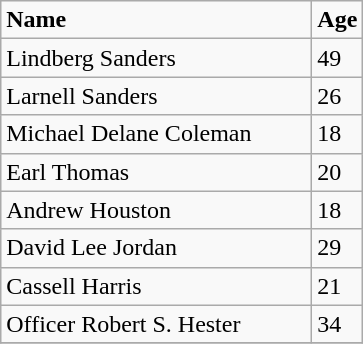<table border="1" class="wikitable">
<tr>
<td width="200pt"><strong>Name</strong></td>
<td width="25pt"><strong>Age</strong></td>
</tr>
<tr>
<td>Lindberg Sanders</td>
<td>49</td>
</tr>
<tr>
<td>Larnell Sanders</td>
<td>26</td>
</tr>
<tr>
<td>Michael Delane Coleman</td>
<td>18</td>
</tr>
<tr>
<td>Earl Thomas</td>
<td>20</td>
</tr>
<tr>
<td>Andrew Houston</td>
<td>18</td>
</tr>
<tr>
<td>David Lee Jordan</td>
<td>29</td>
</tr>
<tr>
<td>Cassell Harris</td>
<td>21</td>
</tr>
<tr>
<td>Officer Robert S. Hester</td>
<td>34</td>
</tr>
<tr>
</tr>
</table>
